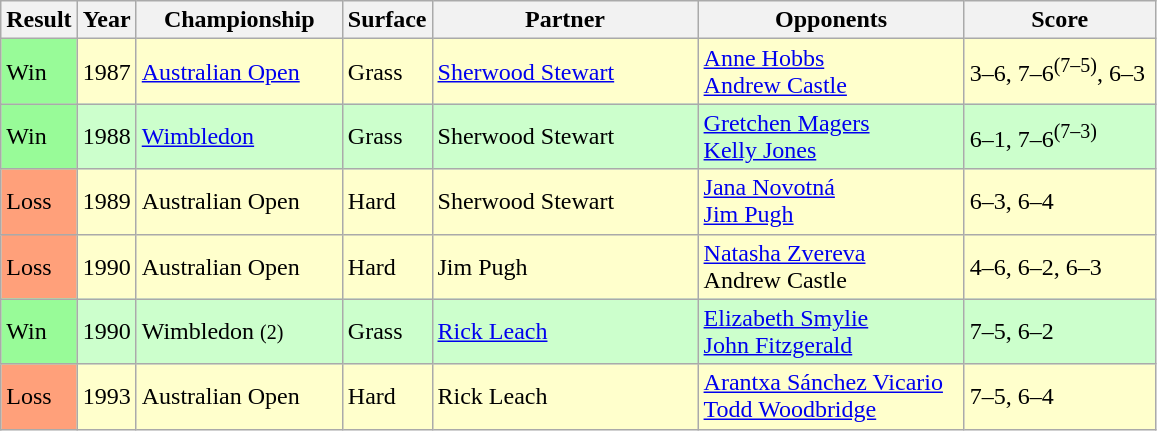<table class="sortable wikitable">
<tr>
<th style="width:40px">Result</th>
<th style="width:30px">Year</th>
<th style="width:130px">Championship</th>
<th style="width:50px">Surface</th>
<th style="width:170px">Partner</th>
<th style="width:170px">Opponents</th>
<th style="width:120px"  class="unsortable">Score</th>
</tr>
<tr style="background:#ffffcc;">
<td style="background:#98fb98;">Win</td>
<td>1987</td>
<td><a href='#'>Australian Open</a></td>
<td>Grass</td>
<td> <a href='#'>Sherwood Stewart</a></td>
<td> <a href='#'>Anne Hobbs</a><br> <a href='#'>Andrew Castle</a></td>
<td>3–6, 7–6<sup>(7–5)</sup>, 6–3</td>
</tr>
<tr style="background:#ccffcc;">
<td style="background:#98fb98;">Win</td>
<td>1988</td>
<td><a href='#'>Wimbledon</a></td>
<td>Grass</td>
<td> Sherwood Stewart</td>
<td> <a href='#'>Gretchen Magers</a><br> <a href='#'>Kelly Jones</a></td>
<td>6–1, 7–6<sup>(7–3)</sup></td>
</tr>
<tr style="background:#ffffcc;">
<td style="background:#ffa07a;">Loss</td>
<td>1989</td>
<td>Australian Open</td>
<td>Hard</td>
<td> Sherwood Stewart</td>
<td> <a href='#'>Jana Novotná</a><br> <a href='#'>Jim Pugh</a></td>
<td>6–3, 6–4</td>
</tr>
<tr style="background:#ffffcc;">
<td style="background:#ffa07a;">Loss</td>
<td>1990</td>
<td>Australian Open</td>
<td>Hard</td>
<td> Jim Pugh</td>
<td> <a href='#'>Natasha Zvereva</a><br> Andrew Castle</td>
<td>4–6, 6–2, 6–3</td>
</tr>
<tr style="background:#ccffcc;">
<td style="background:#98fb98;">Win</td>
<td>1990</td>
<td>Wimbledon <small>(2)</small></td>
<td>Grass</td>
<td> <a href='#'>Rick Leach</a></td>
<td> <a href='#'>Elizabeth Smylie</a><br> <a href='#'>John Fitzgerald</a></td>
<td>7–5, 6–2</td>
</tr>
<tr style="background:#ffffcc;">
<td style="background:#ffa07a;">Loss</td>
<td>1993</td>
<td>Australian Open</td>
<td>Hard</td>
<td> Rick Leach</td>
<td> <a href='#'>Arantxa Sánchez Vicario</a><br> <a href='#'>Todd Woodbridge</a></td>
<td>7–5, 6–4</td>
</tr>
</table>
